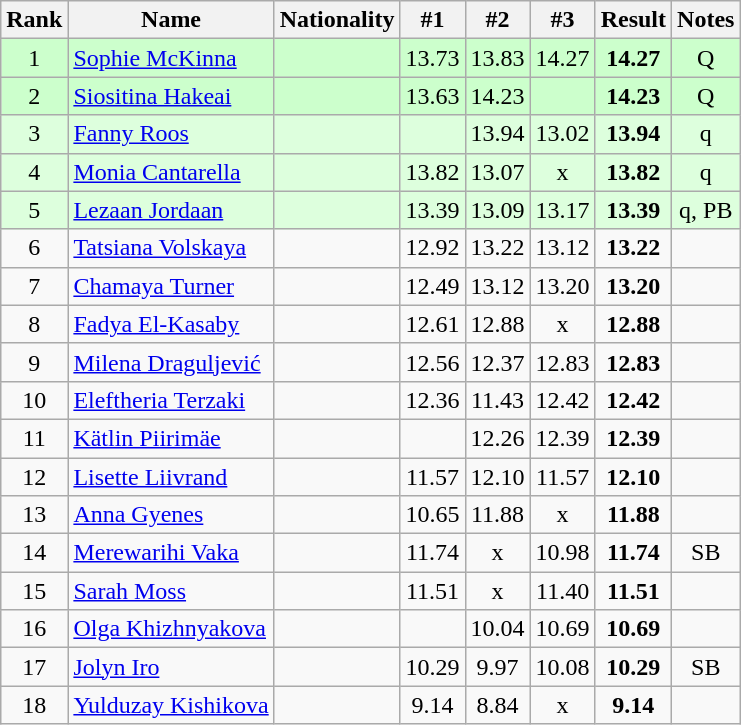<table class="wikitable sortable" style="text-align:center">
<tr>
<th>Rank</th>
<th>Name</th>
<th>Nationality</th>
<th>#1</th>
<th>#2</th>
<th>#3</th>
<th>Result</th>
<th>Notes</th>
</tr>
<tr bgcolor=ccffcc>
<td>1</td>
<td align=left><a href='#'>Sophie McKinna</a></td>
<td align=left></td>
<td>13.73</td>
<td>13.83</td>
<td>14.27</td>
<td><strong>14.27</strong></td>
<td>Q</td>
</tr>
<tr bgcolor=ccffcc>
<td>2</td>
<td align=left><a href='#'>Siositina Hakeai</a></td>
<td align=left></td>
<td>13.63</td>
<td>14.23</td>
<td></td>
<td><strong>14.23</strong></td>
<td>Q</td>
</tr>
<tr bgcolor=ddffdd>
<td>3</td>
<td align=left><a href='#'>Fanny Roos</a></td>
<td align=left></td>
<td></td>
<td>13.94</td>
<td>13.02</td>
<td><strong>13.94</strong></td>
<td>q</td>
</tr>
<tr bgcolor=ddffdd>
<td>4</td>
<td align=left><a href='#'>Monia Cantarella</a></td>
<td align=left></td>
<td>13.82</td>
<td>13.07</td>
<td>x</td>
<td><strong>13.82</strong></td>
<td>q</td>
</tr>
<tr bgcolor=ddffdd>
<td>5</td>
<td align=left><a href='#'>Lezaan Jordaan</a></td>
<td align=left></td>
<td>13.39</td>
<td>13.09</td>
<td>13.17</td>
<td><strong>13.39</strong></td>
<td>q, PB</td>
</tr>
<tr>
<td>6</td>
<td align=left><a href='#'>Tatsiana Volskaya</a></td>
<td align=left></td>
<td>12.92</td>
<td>13.22</td>
<td>13.12</td>
<td><strong>13.22</strong></td>
<td></td>
</tr>
<tr>
<td>7</td>
<td align=left><a href='#'>Chamaya Turner</a></td>
<td align=left></td>
<td>12.49</td>
<td>13.12</td>
<td>13.20</td>
<td><strong>13.20</strong></td>
<td></td>
</tr>
<tr>
<td>8</td>
<td align=left><a href='#'>Fadya El-Kasaby</a></td>
<td align=left></td>
<td>12.61</td>
<td>12.88</td>
<td>x</td>
<td><strong>12.88</strong></td>
<td></td>
</tr>
<tr>
<td>9</td>
<td align=left><a href='#'>Milena Draguljević</a></td>
<td align=left></td>
<td>12.56</td>
<td>12.37</td>
<td>12.83</td>
<td><strong>12.83</strong></td>
<td></td>
</tr>
<tr>
<td>10</td>
<td align=left><a href='#'>Eleftheria Terzaki</a></td>
<td align=left></td>
<td>12.36</td>
<td>11.43</td>
<td>12.42</td>
<td><strong>12.42</strong></td>
<td></td>
</tr>
<tr>
<td>11</td>
<td align=left><a href='#'>Kätlin Piirimäe</a></td>
<td align=left></td>
<td></td>
<td>12.26</td>
<td>12.39</td>
<td><strong>12.39</strong></td>
<td></td>
</tr>
<tr>
<td>12</td>
<td align=left><a href='#'>Lisette Liivrand</a></td>
<td align=left></td>
<td>11.57</td>
<td>12.10</td>
<td>11.57</td>
<td><strong>12.10</strong></td>
<td></td>
</tr>
<tr>
<td>13</td>
<td align=left><a href='#'>Anna Gyenes</a></td>
<td align=left></td>
<td>10.65</td>
<td>11.88</td>
<td>x</td>
<td><strong>11.88</strong></td>
<td></td>
</tr>
<tr>
<td>14</td>
<td align=left><a href='#'>Merewarihi Vaka</a></td>
<td align=left></td>
<td>11.74</td>
<td>x</td>
<td>10.98</td>
<td><strong>11.74</strong></td>
<td>SB</td>
</tr>
<tr>
<td>15</td>
<td align=left><a href='#'>Sarah Moss</a></td>
<td align=left></td>
<td>11.51</td>
<td>x</td>
<td>11.40</td>
<td><strong>11.51</strong></td>
<td></td>
</tr>
<tr>
<td>16</td>
<td align=left><a href='#'>Olga Khizhnyakova</a></td>
<td align=left></td>
<td></td>
<td>10.04</td>
<td>10.69</td>
<td><strong>10.69</strong></td>
<td></td>
</tr>
<tr>
<td>17</td>
<td align=left><a href='#'>Jolyn Iro</a></td>
<td align=left></td>
<td>10.29</td>
<td>9.97</td>
<td>10.08</td>
<td><strong>10.29</strong></td>
<td>SB</td>
</tr>
<tr>
<td>18</td>
<td align=left><a href='#'>Yulduzay Kishikova</a></td>
<td align=left></td>
<td>9.14</td>
<td>8.84</td>
<td>x</td>
<td><strong>9.14</strong></td>
<td></td>
</tr>
</table>
